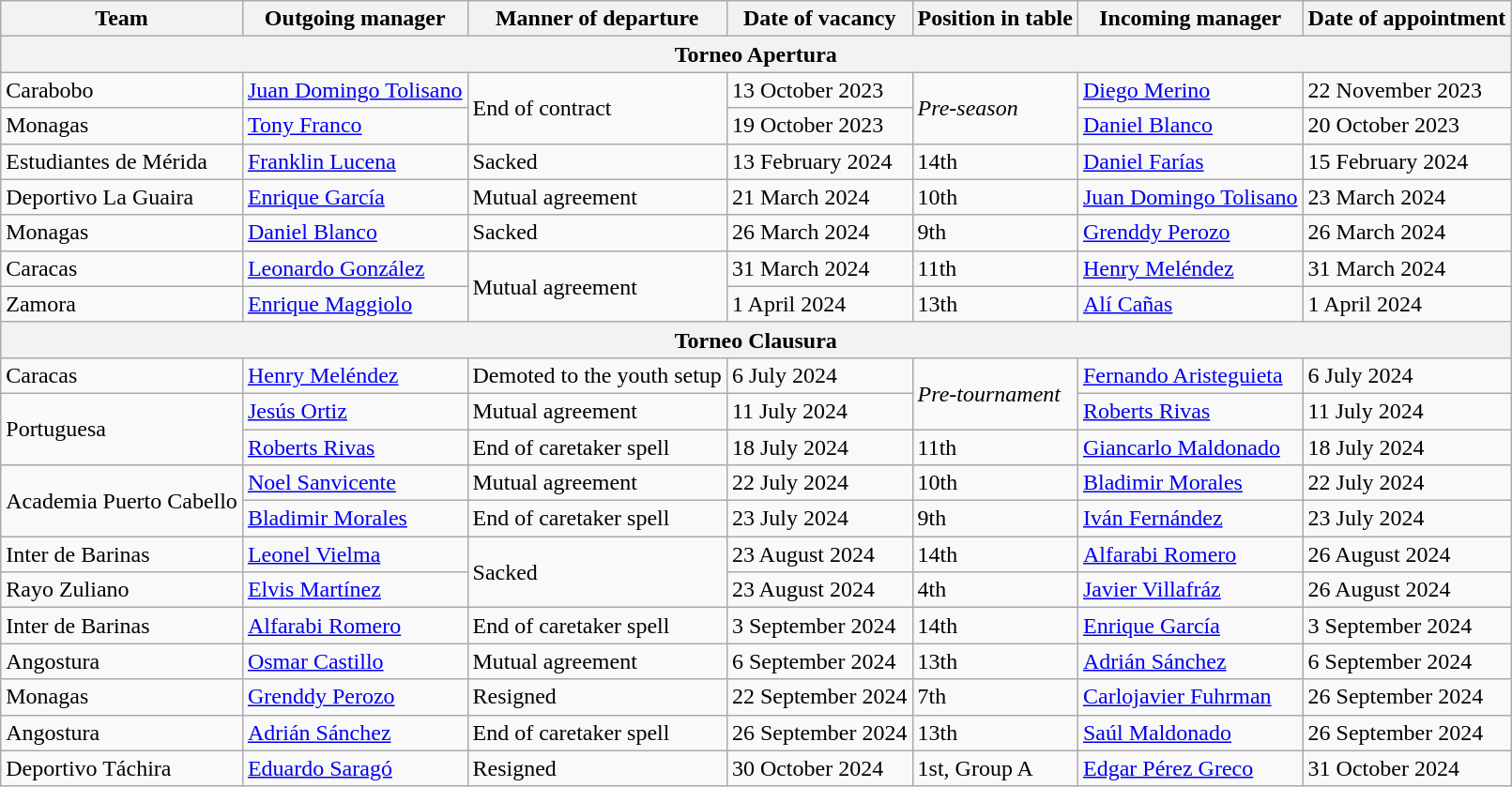<table class="wikitable sortable">
<tr>
<th>Team</th>
<th>Outgoing manager</th>
<th>Manner of departure</th>
<th>Date of vacancy</th>
<th>Position in table</th>
<th>Incoming manager</th>
<th>Date of appointment</th>
</tr>
<tr>
<th colspan=7>Torneo Apertura</th>
</tr>
<tr>
<td>Carabobo</td>
<td> <a href='#'>Juan Domingo Tolisano</a></td>
<td rowspan=2>End of contract</td>
<td>13 October 2023</td>
<td rowspan=2><em>Pre-season</em></td>
<td> <a href='#'>Diego Merino</a></td>
<td>22 November 2023</td>
</tr>
<tr>
<td>Monagas</td>
<td> <a href='#'>Tony Franco</a></td>
<td>19 October 2023</td>
<td> <a href='#'>Daniel Blanco</a></td>
<td>20 October 2023</td>
</tr>
<tr>
<td>Estudiantes de Mérida</td>
<td> <a href='#'>Franklin Lucena</a></td>
<td>Sacked</td>
<td>13 February 2024</td>
<td>14th</td>
<td> <a href='#'>Daniel Farías</a></td>
<td>15 February 2024</td>
</tr>
<tr>
<td>Deportivo La Guaira</td>
<td> <a href='#'>Enrique García</a></td>
<td>Mutual agreement</td>
<td>21 March 2024</td>
<td>10th</td>
<td> <a href='#'>Juan Domingo Tolisano</a></td>
<td>23 March 2024</td>
</tr>
<tr>
<td>Monagas</td>
<td> <a href='#'>Daniel Blanco</a></td>
<td>Sacked</td>
<td>26 March 2024</td>
<td>9th</td>
<td> <a href='#'>Grenddy Perozo</a></td>
<td>26 March 2024</td>
</tr>
<tr>
<td>Caracas</td>
<td> <a href='#'>Leonardo González</a></td>
<td rowspan=2>Mutual agreement</td>
<td>31 March 2024</td>
<td>11th</td>
<td> <a href='#'>Henry Meléndez</a></td>
<td>31 March 2024</td>
</tr>
<tr>
<td>Zamora</td>
<td> <a href='#'>Enrique Maggiolo</a></td>
<td>1 April 2024</td>
<td>13th</td>
<td> <a href='#'>Alí Cañas</a></td>
<td>1 April 2024</td>
</tr>
<tr>
<th colspan=7>Torneo Clausura</th>
</tr>
<tr>
<td>Caracas</td>
<td> <a href='#'>Henry Meléndez</a></td>
<td>Demoted to the youth setup</td>
<td>6 July 2024</td>
<td rowspan=2><em>Pre-tournament</em></td>
<td> <a href='#'>Fernando Aristeguieta</a></td>
<td>6 July 2024</td>
</tr>
<tr>
<td rowspan=2>Portuguesa</td>
<td> <a href='#'>Jesús Ortiz</a></td>
<td>Mutual agreement</td>
<td>11 July 2024</td>
<td> <a href='#'>Roberts Rivas</a></td>
<td>11 July 2024</td>
</tr>
<tr>
<td> <a href='#'>Roberts Rivas</a></td>
<td>End of caretaker spell</td>
<td>18 July 2024</td>
<td>11th</td>
<td> <a href='#'>Giancarlo Maldonado</a></td>
<td>18 July 2024</td>
</tr>
<tr>
<td rowspan=2>Academia Puerto Cabello</td>
<td> <a href='#'>Noel Sanvicente</a></td>
<td>Mutual agreement</td>
<td>22 July 2024</td>
<td>10th</td>
<td> <a href='#'>Bladimir Morales</a></td>
<td>22 July 2024</td>
</tr>
<tr>
<td> <a href='#'>Bladimir Morales</a></td>
<td>End of caretaker spell</td>
<td>23 July 2024</td>
<td>9th</td>
<td> <a href='#'>Iván Fernández</a></td>
<td>23 July 2024</td>
</tr>
<tr>
<td>Inter de Barinas</td>
<td> <a href='#'>Leonel Vielma</a></td>
<td rowspan="2">Sacked</td>
<td>23 August 2024</td>
<td>14th</td>
<td> <a href='#'>Alfarabi Romero</a></td>
<td>26 August 2024</td>
</tr>
<tr>
<td>Rayo Zuliano</td>
<td> <a href='#'>Elvis Martínez</a></td>
<td>23 August 2024</td>
<td>4th</td>
<td> <a href='#'>Javier Villafráz</a></td>
<td>26 August 2024</td>
</tr>
<tr>
<td>Inter de Barinas</td>
<td> <a href='#'>Alfarabi Romero</a></td>
<td>End of caretaker spell</td>
<td>3 September 2024</td>
<td>14th</td>
<td> <a href='#'>Enrique García</a></td>
<td>3 September 2024</td>
</tr>
<tr>
<td>Angostura</td>
<td> <a href='#'>Osmar Castillo</a></td>
<td>Mutual agreement</td>
<td>6 September 2024</td>
<td>13th</td>
<td> <a href='#'>Adrián Sánchez</a></td>
<td>6 September 2024</td>
</tr>
<tr>
<td>Monagas</td>
<td> <a href='#'>Grenddy Perozo</a></td>
<td>Resigned</td>
<td>22 September 2024</td>
<td>7th</td>
<td> <a href='#'>Carlojavier Fuhrman</a></td>
<td>26 September 2024</td>
</tr>
<tr>
<td>Angostura</td>
<td> <a href='#'>Adrián Sánchez</a></td>
<td>End of caretaker spell</td>
<td>26 September 2024</td>
<td>13th</td>
<td> <a href='#'>Saúl Maldonado</a></td>
<td>26 September 2024</td>
</tr>
<tr>
<td>Deportivo Táchira</td>
<td> <a href='#'>Eduardo Saragó</a></td>
<td>Resigned</td>
<td>30 October 2024</td>
<td>1st, Group A</td>
<td> <a href='#'>Edgar Pérez Greco</a></td>
<td>31 October 2024</td>
</tr>
</table>
